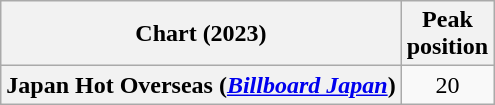<table class="wikitable plainrowheaders" style="text-align:center">
<tr>
<th scope="col">Chart (2023)</th>
<th scope="col">Peak<br>position</th>
</tr>
<tr>
<th scope="row">Japan Hot Overseas (<em><a href='#'>Billboard Japan</a></em>)</th>
<td>20</td>
</tr>
</table>
